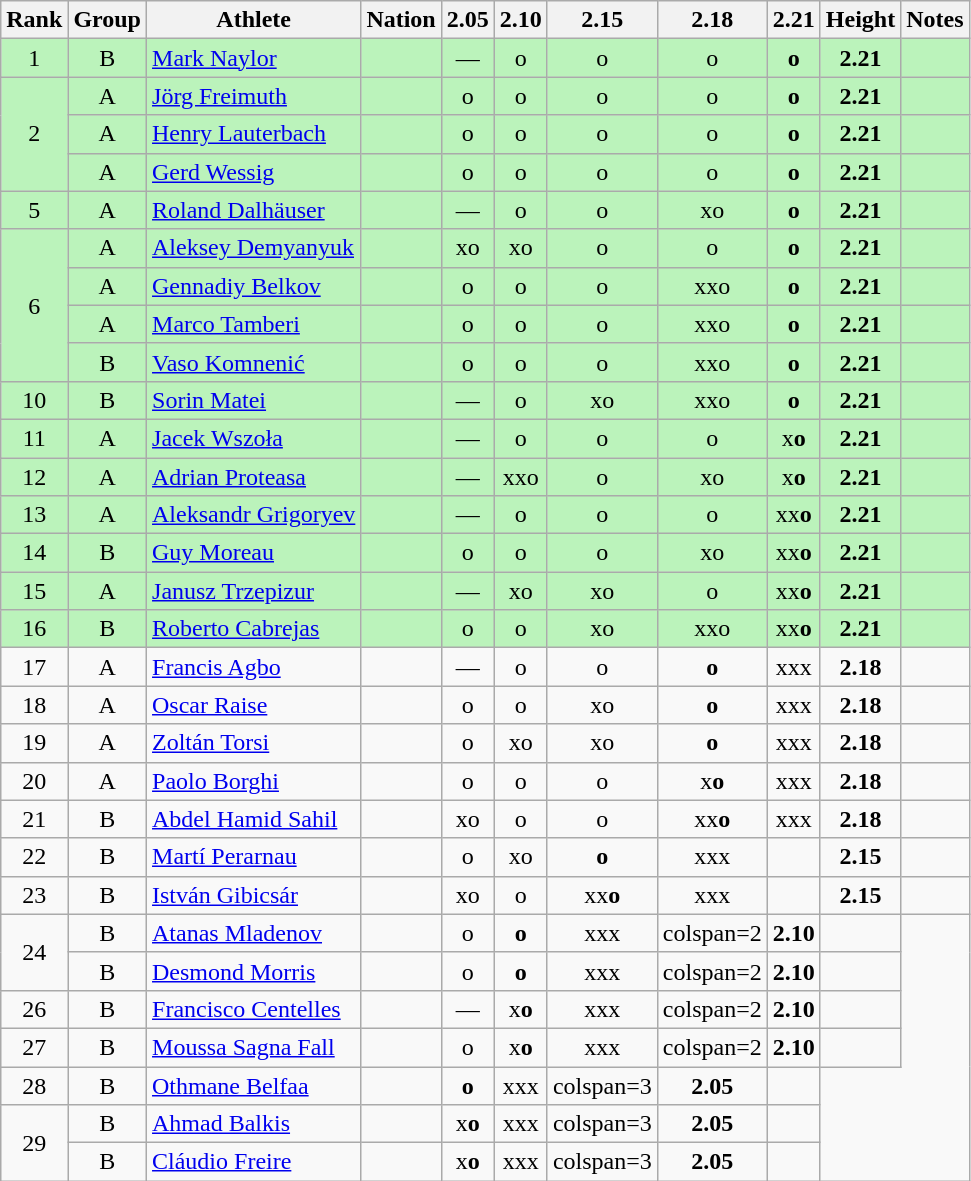<table class="wikitable sortable" style="text-align:center">
<tr>
<th>Rank</th>
<th>Group</th>
<th>Athlete</th>
<th>Nation</th>
<th>2.05</th>
<th>2.10</th>
<th>2.15</th>
<th>2.18</th>
<th>2.21</th>
<th>Height</th>
<th>Notes</th>
</tr>
<tr bgcolor=bbf3bb>
<td>1</td>
<td>B</td>
<td align=left><a href='#'>Mark Naylor</a></td>
<td align=left></td>
<td>—</td>
<td>o</td>
<td>o</td>
<td>o</td>
<td><strong>o</strong></td>
<td><strong>2.21</strong></td>
<td></td>
</tr>
<tr bgcolor=bbf3bb>
<td rowspan=3>2</td>
<td>A</td>
<td align=left><a href='#'>Jörg Freimuth</a></td>
<td align=left></td>
<td>o</td>
<td>o</td>
<td>o</td>
<td>o</td>
<td><strong>o</strong></td>
<td><strong>2.21</strong></td>
<td></td>
</tr>
<tr bgcolor=bbf3bb>
<td>A</td>
<td align=left><a href='#'>Henry Lauterbach</a></td>
<td align=left></td>
<td>o</td>
<td>o</td>
<td>o</td>
<td>o</td>
<td><strong>o</strong></td>
<td><strong>2.21</strong></td>
<td></td>
</tr>
<tr bgcolor=bbf3bb>
<td>A</td>
<td align=left><a href='#'>Gerd Wessig</a></td>
<td align=left></td>
<td>o</td>
<td>o</td>
<td>o</td>
<td>o</td>
<td><strong>o</strong></td>
<td><strong>2.21</strong></td>
<td></td>
</tr>
<tr bgcolor=bbf3bb>
<td>5</td>
<td>A</td>
<td align=left><a href='#'>Roland Dalhäuser</a></td>
<td align=left></td>
<td>—</td>
<td>o</td>
<td>o</td>
<td>xo</td>
<td><strong>o</strong></td>
<td><strong>2.21</strong></td>
<td></td>
</tr>
<tr bgcolor=bbf3bb>
<td rowspan=4>6</td>
<td>A</td>
<td align=left><a href='#'>Aleksey Demyanyuk</a></td>
<td align=left></td>
<td>xo</td>
<td>xo</td>
<td>o</td>
<td>o</td>
<td><strong>o</strong></td>
<td><strong>2.21</strong></td>
<td></td>
</tr>
<tr bgcolor=bbf3bb>
<td>A</td>
<td align=left><a href='#'>Gennadiy Belkov</a></td>
<td align=left></td>
<td>o</td>
<td>o</td>
<td>o</td>
<td>xxo</td>
<td><strong>o</strong></td>
<td><strong>2.21</strong></td>
<td></td>
</tr>
<tr bgcolor=bbf3bb>
<td>A</td>
<td align=left><a href='#'>Marco Tamberi</a></td>
<td align=left></td>
<td>o</td>
<td>o</td>
<td>o</td>
<td>xxo</td>
<td><strong>o</strong></td>
<td><strong>2.21</strong></td>
<td></td>
</tr>
<tr bgcolor=bbf3bb>
<td>B</td>
<td align=left><a href='#'>Vaso Komnenić</a></td>
<td align=left></td>
<td>o</td>
<td>o</td>
<td>o</td>
<td>xxo</td>
<td><strong>o</strong></td>
<td><strong>2.21</strong></td>
<td></td>
</tr>
<tr bgcolor=bbf3bb>
<td>10</td>
<td>B</td>
<td align=left><a href='#'>Sorin Matei</a></td>
<td align=left></td>
<td>—</td>
<td>o</td>
<td>xo</td>
<td>xxo</td>
<td><strong>o</strong></td>
<td><strong>2.21</strong></td>
<td></td>
</tr>
<tr bgcolor=bbf3bb>
<td>11</td>
<td>A</td>
<td align=left><a href='#'>Jacek Wszoła</a></td>
<td align=left></td>
<td>—</td>
<td>o</td>
<td>o</td>
<td>o</td>
<td>x<strong>o</strong></td>
<td><strong>2.21</strong></td>
<td></td>
</tr>
<tr bgcolor=bbf3bb>
<td>12</td>
<td>A</td>
<td align=left><a href='#'>Adrian Proteasa</a></td>
<td align=left></td>
<td>—</td>
<td>xxo</td>
<td>o</td>
<td>xo</td>
<td>x<strong>o</strong></td>
<td><strong>2.21</strong></td>
<td></td>
</tr>
<tr bgcolor=bbf3bb>
<td>13</td>
<td>A</td>
<td align=left><a href='#'>Aleksandr Grigoryev</a></td>
<td align=left></td>
<td>—</td>
<td>o</td>
<td>o</td>
<td>o</td>
<td>xx<strong>o</strong></td>
<td><strong>2.21</strong></td>
<td></td>
</tr>
<tr bgcolor=bbf3bb>
<td>14</td>
<td>B</td>
<td align=left><a href='#'>Guy Moreau</a></td>
<td align=left></td>
<td>o</td>
<td>o</td>
<td>o</td>
<td>xo</td>
<td>xx<strong>o</strong></td>
<td><strong>2.21</strong></td>
<td></td>
</tr>
<tr bgcolor=bbf3bb>
<td>15</td>
<td>A</td>
<td align=left><a href='#'>Janusz Trzepizur</a></td>
<td align=left></td>
<td>—</td>
<td>xo</td>
<td>xo</td>
<td>o</td>
<td>xx<strong>o</strong></td>
<td><strong>2.21</strong></td>
<td></td>
</tr>
<tr bgcolor=bbf3bb>
<td>16</td>
<td>B</td>
<td align=left><a href='#'>Roberto Cabrejas</a></td>
<td align=left></td>
<td>o</td>
<td>o</td>
<td>xo</td>
<td>xxo</td>
<td>xx<strong>o</strong></td>
<td><strong>2.21</strong></td>
<td></td>
</tr>
<tr>
<td>17</td>
<td>A</td>
<td align=left><a href='#'>Francis Agbo</a></td>
<td align=left></td>
<td>—</td>
<td>o</td>
<td>o</td>
<td><strong>o</strong></td>
<td>xxx</td>
<td><strong>2.18</strong></td>
<td></td>
</tr>
<tr>
<td>18</td>
<td>A</td>
<td align=left><a href='#'>Oscar Raise</a></td>
<td align=left></td>
<td>o</td>
<td>o</td>
<td>xo</td>
<td><strong>o</strong></td>
<td>xxx</td>
<td><strong>2.18</strong></td>
<td></td>
</tr>
<tr>
<td>19</td>
<td>A</td>
<td align=left><a href='#'>Zoltán Torsi</a></td>
<td align=left></td>
<td>o</td>
<td>xo</td>
<td>xo</td>
<td><strong>o</strong></td>
<td>xxx</td>
<td><strong>2.18</strong></td>
<td></td>
</tr>
<tr>
<td>20</td>
<td>A</td>
<td align=left><a href='#'>Paolo Borghi</a></td>
<td align=left></td>
<td>o</td>
<td>o</td>
<td>o</td>
<td>x<strong>o</strong></td>
<td>xxx</td>
<td><strong>2.18</strong></td>
<td></td>
</tr>
<tr>
<td>21</td>
<td>B</td>
<td align=left><a href='#'>Abdel Hamid Sahil</a></td>
<td align=left></td>
<td>xo</td>
<td>o</td>
<td>o</td>
<td>xx<strong>o</strong></td>
<td>xxx</td>
<td><strong>2.18</strong></td>
<td></td>
</tr>
<tr>
<td>22</td>
<td>B</td>
<td align=left><a href='#'>Martí Perarnau</a></td>
<td align=left></td>
<td>o</td>
<td>xo</td>
<td><strong>o</strong></td>
<td>xxx</td>
<td></td>
<td><strong>2.15</strong></td>
<td></td>
</tr>
<tr>
<td>23</td>
<td>B</td>
<td align=left><a href='#'>István Gibicsár</a></td>
<td align=left></td>
<td>xo</td>
<td>o</td>
<td>xx<strong>o</strong></td>
<td>xxx</td>
<td></td>
<td><strong>2.15</strong></td>
<td></td>
</tr>
<tr>
<td rowspan=2>24</td>
<td>B</td>
<td align=left><a href='#'>Atanas Mladenov</a></td>
<td align=left></td>
<td>o</td>
<td><strong>o</strong></td>
<td>xxx</td>
<td>colspan=2 </td>
<td><strong>2.10</strong></td>
<td></td>
</tr>
<tr>
<td>B</td>
<td align=left><a href='#'>Desmond Morris</a></td>
<td align=left></td>
<td>o</td>
<td><strong>o</strong></td>
<td>xxx</td>
<td>colspan=2 </td>
<td><strong>2.10</strong></td>
<td></td>
</tr>
<tr>
<td>26</td>
<td>B</td>
<td align=left><a href='#'>Francisco Centelles</a></td>
<td align=left></td>
<td>—</td>
<td>x<strong>o</strong></td>
<td>xxx</td>
<td>colspan=2 </td>
<td><strong>2.10</strong></td>
<td></td>
</tr>
<tr>
<td>27</td>
<td>B</td>
<td align=left><a href='#'>Moussa Sagna Fall</a></td>
<td align=left></td>
<td>o</td>
<td>x<strong>o</strong></td>
<td>xxx</td>
<td>colspan=2 </td>
<td><strong>2.10</strong></td>
<td></td>
</tr>
<tr>
<td>28</td>
<td>B</td>
<td align=left><a href='#'>Othmane Belfaa</a></td>
<td align=left></td>
<td><strong>o</strong></td>
<td>xxx</td>
<td>colspan=3 </td>
<td><strong>2.05</strong></td>
<td></td>
</tr>
<tr>
<td rowspan=2>29</td>
<td>B</td>
<td align=left><a href='#'>Ahmad Balkis</a></td>
<td align=left></td>
<td>x<strong>o</strong></td>
<td>xxx</td>
<td>colspan=3 </td>
<td><strong>2.05</strong></td>
<td></td>
</tr>
<tr>
<td>B</td>
<td align=left><a href='#'>Cláudio Freire</a></td>
<td align=left></td>
<td>x<strong>o</strong></td>
<td>xxx</td>
<td>colspan=3 </td>
<td><strong>2.05</strong></td>
<td></td>
</tr>
</table>
